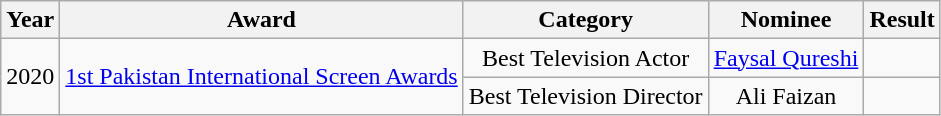<table class="wikitable" style="text-align:center;">
<tr>
<th>Year</th>
<th>Award</th>
<th>Category</th>
<th>Nominee</th>
<th>Result</th>
</tr>
<tr>
<td rowspan=2>2020</td>
<td rowspan=2><a href='#'>1st Pakistan International Screen Awards</a></td>
<td>Best Television Actor</td>
<td><a href='#'>Faysal Qureshi</a></td>
<td></td>
</tr>
<tr>
<td>Best Television Director</td>
<td>Ali Faizan</td>
<td></td>
</tr>
</table>
